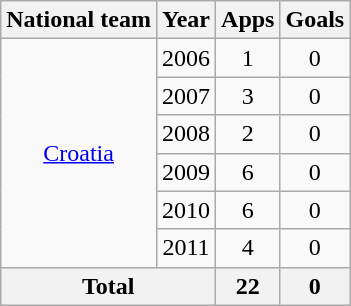<table class="wikitable" style="text-align:center">
<tr>
<th>National team</th>
<th>Year</th>
<th>Apps</th>
<th>Goals</th>
</tr>
<tr>
<td rowspan="6"><a href='#'>Croatia</a></td>
<td>2006</td>
<td>1</td>
<td>0</td>
</tr>
<tr>
<td>2007</td>
<td>3</td>
<td>0</td>
</tr>
<tr>
<td>2008</td>
<td>2</td>
<td>0</td>
</tr>
<tr>
<td>2009</td>
<td>6</td>
<td>0</td>
</tr>
<tr>
<td>2010</td>
<td>6</td>
<td>0</td>
</tr>
<tr>
<td>2011</td>
<td>4</td>
<td>0</td>
</tr>
<tr>
<th colspan="2">Total</th>
<th>22</th>
<th>0</th>
</tr>
</table>
